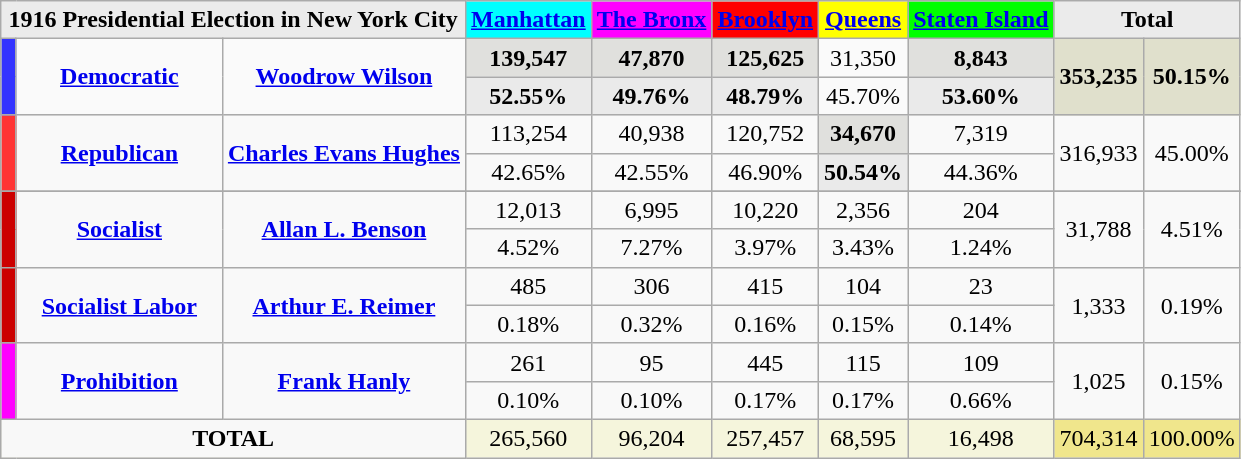<table class="wikitable"  style="text-align:center;">
<tr style="text-align:center;">
<td colspan="3"  style="background:#ebebeb;"><strong>1916 Presidential Election in New York City</strong></td>
<td style="background:aqua;"><strong><a href='#'>Manhattan</a></strong></td>
<td style="background:magenta;"><strong><a href='#'>The Bronx</a></strong></td>
<td style="background:red;"><strong><a href='#'>Brooklyn</a></strong></td>
<td style="background:yellow;"><strong><a href='#'>Queens</a></strong></td>
<td style="background:lime;"><strong><a href='#'>Staten Island</a></strong></td>
<td colspan="2"; style="background:#ebebeb;"><strong>Total</strong></td>
</tr>
<tr style="background:#e0e0dd;">
<th rowspan="2"; style="background-color:#3333FF; width: 3px"></th>
<td rowspan="2"; style="background:#fafafa; style="width: 130px"><strong><a href='#'>Democratic</a></strong></td>
<td rowspan="2" style="background:#fafafa; text-align:center;"><strong><a href='#'>Woodrow Wilson</a></strong></td>
<td><strong>139,547</strong></td>
<td><strong>47,870</strong></td>
<td><strong>125,625</strong></td>
<td style="background:#fafafa;">31,350</td>
<td><strong>8,843</strong></td>
<td rowspan="2"; style="background:#e0e0cc;"><strong>353,235</strong></td>
<td rowspan="2"; style="background:#e0e0cc;"><strong>50.15%</strong></td>
</tr>
<tr style="background:#eaeaea;">
<td><strong>52.55%</strong></td>
<td><strong>49.76%</strong></td>
<td><strong>48.79%</strong></td>
<td style="background:#fafafa;">45.70%</td>
<td><strong>53.60%</strong></td>
</tr>
<tr>
<th rowspan="2"; style="background-color:#FF3333; width: 3px"></th>
<td rowspan="2"; style="width: 130px"><strong><a href='#'>Republican</a></strong></td>
<td rowspan="2" style="text-align:center;"><strong><a href='#'>Charles Evans Hughes</a></strong></td>
<td>113,254</td>
<td>40,938</td>
<td>120,752</td>
<td style="background:#e0e0dd;"><strong>34,670</strong></td>
<td>7,319</td>
<td rowspan="2";>316,933</td>
<td rowspan="2";>45.00%</td>
</tr>
<tr>
<td>42.65%</td>
<td>42.55%</td>
<td>46.90%</td>
<td style="background:#eaeaea;"><strong>50.54%</strong></td>
<td>44.36%</td>
</tr>
<tr style="background:#e0e0dd;">
</tr>
<tr>
<th rowspan="2"; style="background-color:#CC0000; width: 3px"></th>
<td rowspan="2"; style="width: 130px"><strong><a href='#'>Socialist</a></strong></td>
<td rowspan="2" style="text-align:center;"><strong><a href='#'>Allan L. Benson</a></strong></td>
<td>12,013</td>
<td>6,995</td>
<td>10,220</td>
<td>2,356</td>
<td>204</td>
<td rowspan="2";>31,788</td>
<td rowspan="2";>4.51%</td>
</tr>
<tr>
<td>4.52%</td>
<td>7.27%</td>
<td>3.97%</td>
<td>3.43%</td>
<td>1.24%</td>
</tr>
<tr>
<th rowspan="2"; style="background-color:#CC0000; width: 3px"></th>
<td rowspan="2"; style="width: 130px"><strong><a href='#'>Socialist Labor</a></strong></td>
<td rowspan="2" style="text-align:center;"><strong><a href='#'>Arthur E. Reimer</a></strong></td>
<td>485</td>
<td>306</td>
<td>415</td>
<td>104</td>
<td>23</td>
<td rowspan="2";>1,333</td>
<td rowspan="2";>0.19%</td>
</tr>
<tr>
<td>0.18%</td>
<td>0.32%</td>
<td>0.16%</td>
<td>0.15%</td>
<td>0.14%</td>
</tr>
<tr>
<th rowspan="2"; style="background-color:#FF00FF; width: 3px"></th>
<td rowspan="2"; style="width: 130px"><strong><a href='#'>Prohibition</a></strong></td>
<td rowspan="2" style="text-align:center;"><strong><a href='#'>Frank Hanly</a></strong></td>
<td>261</td>
<td>95</td>
<td>445</td>
<td>115</td>
<td>109</td>
<td rowspan="2";>1,025</td>
<td rowspan="2";>0.15%</td>
</tr>
<tr>
<td>0.10%</td>
<td>0.10%</td>
<td>0.17%</td>
<td>0.17%</td>
<td>0.66%</td>
</tr>
<tr style="background:beige;">
<td colspan="3"; style="background:#f8f8f8;"><strong>TOTAL</strong></td>
<td>265,560</td>
<td>96,204</td>
<td>257,457</td>
<td>68,595</td>
<td>16,498</td>
<td bgcolor="khaki">704,314</td>
<td bgcolor="khaki">100.00%</td>
</tr>
</table>
